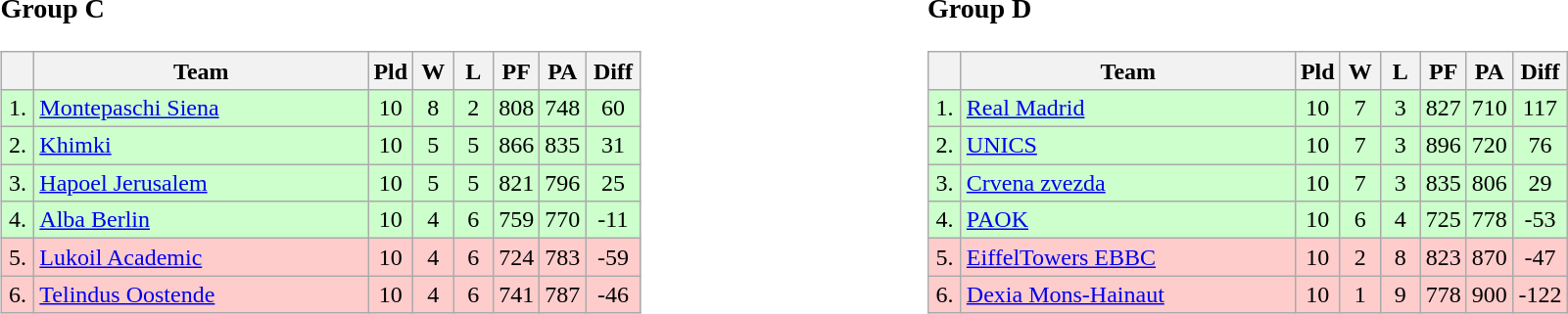<table>
<tr>
<td style="vertical-align:top; width:33%;"><br><h3>Group C</h3><table class=wikitable style="text-align:center">
<tr>
<th width=15></th>
<th width=220>Team</th>
<th width=20>Pld</th>
<th width=20>W</th>
<th width=20>L</th>
<th width=20>PF</th>
<th width=20>PA</th>
<th width=30>Diff</th>
</tr>
<tr style="background: #ccffcc;">
<td>1.</td>
<td align=left> <a href='#'>Montepaschi Siena</a></td>
<td>10</td>
<td>8</td>
<td>2</td>
<td>808</td>
<td>748</td>
<td>60</td>
</tr>
<tr style="background: #ccffcc;">
<td>2.</td>
<td align=left> <a href='#'>Khimki</a></td>
<td>10</td>
<td>5</td>
<td>5</td>
<td>866</td>
<td>835</td>
<td>31</td>
</tr>
<tr style="background: #ccffcc;">
<td>3.</td>
<td align=left> <a href='#'>Hapoel Jerusalem</a></td>
<td>10</td>
<td>5</td>
<td>5</td>
<td>821</td>
<td>796</td>
<td>25</td>
</tr>
<tr style="background: #ccffcc;">
<td>4.</td>
<td align=left> <a href='#'>Alba Berlin</a></td>
<td>10</td>
<td>4</td>
<td>6</td>
<td>759</td>
<td>770</td>
<td>-11</td>
</tr>
<tr style="background: #ffcccc;">
<td>5.</td>
<td align=left> <a href='#'>Lukoil Academic</a></td>
<td>10</td>
<td>4</td>
<td>6</td>
<td>724</td>
<td>783</td>
<td>-59</td>
</tr>
<tr style="background: #ffcccc;">
<td>6.</td>
<td align=left> <a href='#'>Telindus Oostende</a></td>
<td>10</td>
<td>4</td>
<td>6</td>
<td>741</td>
<td>787</td>
<td>-46</td>
</tr>
</table>
</td>
<td style="vertical-align:top; width:33%;"><br><h3>Group D</h3><table class=wikitable style="text-align:center">
<tr>
<th width=15></th>
<th width=220>Team</th>
<th width=20>Pld</th>
<th width=20>W</th>
<th width=20>L</th>
<th width=20>PF</th>
<th width=20>PA</th>
<th width=30>Diff</th>
</tr>
<tr style="background: #ccffcc;">
<td>1.</td>
<td align=left> <a href='#'>Real Madrid</a></td>
<td>10</td>
<td>7</td>
<td>3</td>
<td>827</td>
<td>710</td>
<td>117</td>
</tr>
<tr style="background: #ccffcc;">
<td>2.</td>
<td align=left> <a href='#'>UNICS</a></td>
<td>10</td>
<td>7</td>
<td>3</td>
<td>896</td>
<td>720</td>
<td>76</td>
</tr>
<tr style="background: #ccffcc;">
<td>3.</td>
<td align=left> <a href='#'>Crvena zvezda</a></td>
<td>10</td>
<td>7</td>
<td>3</td>
<td>835</td>
<td>806</td>
<td>29</td>
</tr>
<tr style="background: #ccffcc;">
<td>4.</td>
<td align=left> <a href='#'>PAOK</a></td>
<td>10</td>
<td>6</td>
<td>4</td>
<td>725</td>
<td>778</td>
<td>-53</td>
</tr>
<tr style="background: #ffcccc;">
<td>5.</td>
<td align=left> <a href='#'>EiffelTowers EBBC</a></td>
<td>10</td>
<td>2</td>
<td>8</td>
<td>823</td>
<td>870</td>
<td>-47</td>
</tr>
<tr style="background: #ffcccc;">
<td>6.</td>
<td align=left> <a href='#'>Dexia Mons-Hainaut</a></td>
<td>10</td>
<td>1</td>
<td>9</td>
<td>778</td>
<td>900</td>
<td>-122</td>
</tr>
</table>
</td>
</tr>
</table>
